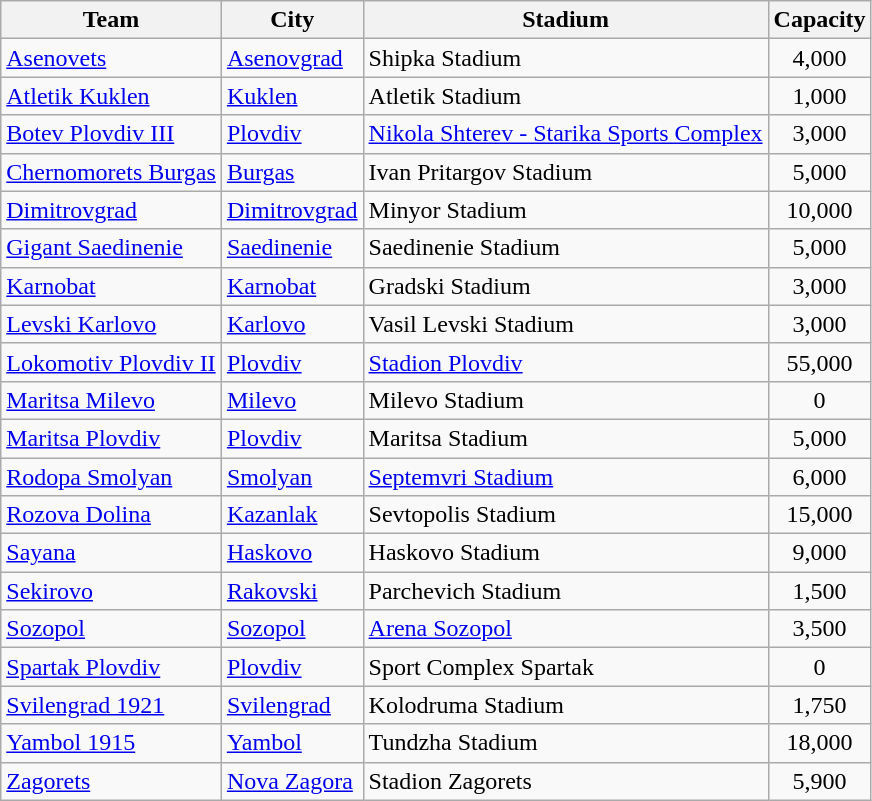<table class="wikitable sortable">
<tr>
<th>Team</th>
<th>City</th>
<th>Stadium</th>
<th>Capacity</th>
</tr>
<tr>
<td><a href='#'>Asenovets</a></td>
<td><a href='#'>Asenovgrad</a></td>
<td>Shipka Stadium</td>
<td align=center>4,000</td>
</tr>
<tr>
<td><a href='#'>Atletik Kuklen</a></td>
<td><a href='#'>Kuklen</a></td>
<td>Atletik Stadium</td>
<td align=center>1,000</td>
</tr>
<tr>
<td><a href='#'>Botev Plovdiv III</a></td>
<td><a href='#'>Plovdiv</a></td>
<td><a href='#'>Nikola Shterev - Starika Sports Complex</a></td>
<td align=center>3,000</td>
</tr>
<tr>
<td><a href='#'>Chernomorets Burgas</a></td>
<td><a href='#'>Burgas</a></td>
<td>Ivan Pritargov Stadium</td>
<td align=center>5,000</td>
</tr>
<tr>
<td><a href='#'>Dimitrovgrad</a></td>
<td><a href='#'>Dimitrovgrad</a></td>
<td>Minyor Stadium</td>
<td align=center>10,000</td>
</tr>
<tr>
<td><a href='#'>Gigant Saedinenie</a></td>
<td><a href='#'>Saedinenie</a></td>
<td>Saedinenie Stadium</td>
<td align=center>5,000</td>
</tr>
<tr>
<td><a href='#'>Karnobat</a></td>
<td><a href='#'>Karnobat</a></td>
<td>Gradski Stadium</td>
<td align=center>3,000</td>
</tr>
<tr>
<td><a href='#'>Levski Karlovo</a></td>
<td><a href='#'>Karlovo</a></td>
<td>Vasil Levski Stadium</td>
<td align=center>3,000</td>
</tr>
<tr>
<td><a href='#'>Lokomotiv Plovdiv II</a></td>
<td><a href='#'>Plovdiv</a></td>
<td><a href='#'>Stadion Plovdiv</a></td>
<td align=center>55,000</td>
</tr>
<tr>
<td><a href='#'>Maritsa Milevo</a></td>
<td><a href='#'>Milevo</a></td>
<td>Milevo Stadium</td>
<td align=center>0</td>
</tr>
<tr>
<td><a href='#'>Maritsa Plovdiv</a></td>
<td><a href='#'>Plovdiv</a></td>
<td>Maritsa Stadium</td>
<td align=center>5,000</td>
</tr>
<tr>
<td><a href='#'>Rodopa Smolyan</a></td>
<td><a href='#'>Smolyan</a></td>
<td><a href='#'>Septemvri Stadium</a></td>
<td align=center>6,000</td>
</tr>
<tr>
<td><a href='#'>Rozova Dolina</a></td>
<td><a href='#'>Kazanlak</a></td>
<td>Sevtopolis Stadium</td>
<td align=center>15,000</td>
</tr>
<tr>
<td><a href='#'>Sayana</a></td>
<td><a href='#'>Haskovo</a></td>
<td>Haskovo Stadium</td>
<td align=center>9,000</td>
</tr>
<tr>
<td><a href='#'>Sekirovo</a></td>
<td><a href='#'>Rakovski</a></td>
<td>Parchevich Stadium</td>
<td align=center>1,500</td>
</tr>
<tr>
<td><a href='#'>Sozopol</a></td>
<td><a href='#'>Sozopol</a></td>
<td><a href='#'>Arena Sozopol</a></td>
<td align=center>3,500</td>
</tr>
<tr>
<td><a href='#'>Spartak Plovdiv</a></td>
<td><a href='#'>Plovdiv</a></td>
<td>Sport Complex Spartak</td>
<td align=center>0</td>
</tr>
<tr>
<td><a href='#'>Svilengrad 1921</a></td>
<td><a href='#'>Svilengrad</a></td>
<td>Kolodruma Stadium</td>
<td align=center>1,750</td>
</tr>
<tr>
<td><a href='#'>Yambol 1915</a></td>
<td><a href='#'>Yambol</a></td>
<td>Tundzha Stadium</td>
<td align=center>18,000</td>
</tr>
<tr>
<td><a href='#'>Zagorets</a></td>
<td><a href='#'>Nova Zagora</a></td>
<td>Stadion Zagorets</td>
<td align=center>5,900</td>
</tr>
</table>
